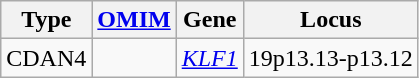<table class="wikitable">
<tr>
<th>Type</th>
<th><a href='#'>OMIM</a></th>
<th>Gene</th>
<th>Locus</th>
</tr>
<tr>
<td>CDAN4</td>
<td></td>
<td><em><a href='#'>KLF1</a></em></td>
<td>19p13.13-p13.12</td>
</tr>
</table>
